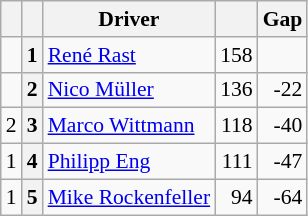<table class="wikitable" style="font-size: 90%;">
<tr>
<th></th>
<th></th>
<th>Driver</th>
<th></th>
<th>Gap</th>
</tr>
<tr>
<td align="left"></td>
<th>1</th>
<td> <a href='#'>René Rast</a></td>
<td align="right">158</td>
<td align="right"></td>
</tr>
<tr>
<td align="left"></td>
<th>2</th>
<td> <a href='#'>Nico Müller</a></td>
<td align="right">136</td>
<td align="right">-22</td>
</tr>
<tr>
<td align="left"> 2</td>
<th>3</th>
<td> <a href='#'>Marco Wittmann</a></td>
<td align="right">118</td>
<td align="right">-40</td>
</tr>
<tr>
<td align="left"> 1</td>
<th>4</th>
<td> <a href='#'>Philipp Eng</a></td>
<td align="right">111</td>
<td align="right">-47</td>
</tr>
<tr>
<td align="left"> 1</td>
<th>5</th>
<td> <a href='#'>Mike Rockenfeller</a></td>
<td align="right">94</td>
<td align="right">-64</td>
</tr>
</table>
